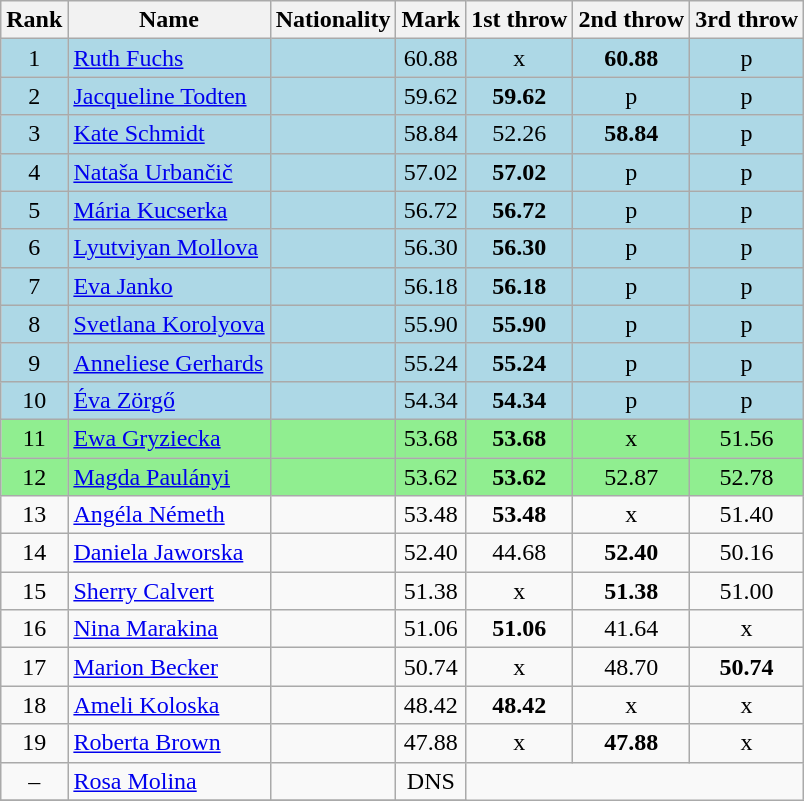<table class="wikitable sortable" style="text-align:center">
<tr>
<th>Rank</th>
<th>Name</th>
<th>Nationality</th>
<th>Mark</th>
<th>1st throw</th>
<th>2nd throw</th>
<th>3rd throw</th>
</tr>
<tr bgcolor=lightblue>
<td>1</td>
<td align=left><a href='#'>Ruth Fuchs</a></td>
<td align=left></td>
<td>60.88</td>
<td>x</td>
<td><strong>60.88</strong></td>
<td>p</td>
</tr>
<tr bgcolor=lightblue>
<td>2</td>
<td align=left><a href='#'>Jacqueline Todten</a></td>
<td align=left></td>
<td>59.62</td>
<td><strong>59.62</strong></td>
<td>p</td>
<td>p</td>
</tr>
<tr bgcolor=lightblue>
<td>3</td>
<td align=left><a href='#'>Kate Schmidt</a></td>
<td align=left></td>
<td>58.84</td>
<td>52.26</td>
<td><strong>58.84</strong></td>
<td>p</td>
</tr>
<tr bgcolor=lightblue>
<td>4</td>
<td align=left><a href='#'>Nataša Urbančič</a></td>
<td align=left></td>
<td>57.02</td>
<td><strong>57.02</strong></td>
<td>p</td>
<td>p</td>
</tr>
<tr bgcolor=lightblue>
<td>5</td>
<td align=left><a href='#'>Mária Kucserka</a></td>
<td align=left></td>
<td>56.72</td>
<td><strong>56.72</strong></td>
<td>p</td>
<td>p</td>
</tr>
<tr bgcolor=lightblue>
<td>6</td>
<td align=left><a href='#'>Lyutviyan Mollova</a></td>
<td align=left></td>
<td>56.30</td>
<td><strong>56.30</strong></td>
<td>p</td>
<td>p</td>
</tr>
<tr bgcolor=lightblue>
<td>7</td>
<td align=left><a href='#'>Eva Janko</a></td>
<td align=left></td>
<td>56.18</td>
<td><strong>56.18</strong></td>
<td>p</td>
<td>p</td>
</tr>
<tr bgcolor=lightblue>
<td>8</td>
<td align=left><a href='#'>Svetlana Korolyova</a></td>
<td align=left></td>
<td>55.90</td>
<td><strong>55.90</strong></td>
<td>p</td>
<td>p</td>
</tr>
<tr bgcolor=lightblue>
<td>9</td>
<td align=left><a href='#'>Anneliese Gerhards</a></td>
<td align=left></td>
<td>55.24</td>
<td><strong>55.24</strong></td>
<td>p</td>
<td>p</td>
</tr>
<tr bgcolor=lightblue>
<td>10</td>
<td align=left><a href='#'>Éva Zörgő</a></td>
<td align=left></td>
<td>54.34</td>
<td><strong>54.34</strong></td>
<td>p</td>
<td>p</td>
</tr>
<tr bgcolor=lightgreen>
<td>11</td>
<td align=left><a href='#'>Ewa Gryziecka</a></td>
<td align=left></td>
<td>53.68</td>
<td><strong>53.68</strong></td>
<td>x</td>
<td>51.56</td>
</tr>
<tr bgcolor=lightgreen>
<td>12</td>
<td align=left><a href='#'>Magda Paulányi</a></td>
<td align=left></td>
<td>53.62</td>
<td><strong>53.62</strong></td>
<td>52.87</td>
<td>52.78</td>
</tr>
<tr>
<td>13</td>
<td align=left><a href='#'>Angéla Németh</a></td>
<td align=left></td>
<td>53.48</td>
<td><strong>53.48</strong></td>
<td>x</td>
<td>51.40</td>
</tr>
<tr>
<td>14</td>
<td align=left><a href='#'>Daniela Jaworska</a></td>
<td align=left></td>
<td>52.40</td>
<td>44.68</td>
<td><strong>52.40</strong></td>
<td>50.16</td>
</tr>
<tr>
<td>15</td>
<td align=left><a href='#'>Sherry Calvert</a></td>
<td align=left></td>
<td>51.38</td>
<td>x</td>
<td><strong>51.38</strong></td>
<td>51.00</td>
</tr>
<tr>
<td>16</td>
<td align=left><a href='#'>Nina Marakina</a></td>
<td align=left></td>
<td>51.06</td>
<td><strong>51.06</strong></td>
<td>41.64</td>
<td>x</td>
</tr>
<tr>
<td>17</td>
<td align=left><a href='#'>Marion Becker</a></td>
<td align=left></td>
<td>50.74</td>
<td>x</td>
<td>48.70</td>
<td><strong>50.74 </strong></td>
</tr>
<tr>
<td>18</td>
<td align=left><a href='#'>Ameli Koloska</a></td>
<td align=left></td>
<td>48.42</td>
<td><strong>48.42</strong></td>
<td>x</td>
<td>x</td>
</tr>
<tr>
<td>19</td>
<td align=left><a href='#'>Roberta Brown</a></td>
<td align=left></td>
<td>47.88</td>
<td>x</td>
<td><strong>47.88</strong></td>
<td>x</td>
</tr>
<tr>
<td>–</td>
<td align=left><a href='#'>Rosa Molina</a></td>
<td align=left></td>
<td>DNS</td>
</tr>
<tr>
</tr>
</table>
